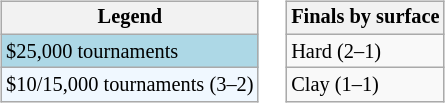<table>
<tr valign=top>
<td><br><table class=wikitable style="font-size:85%">
<tr>
<th>Legend</th>
</tr>
<tr style="background:lightblue;">
<td>$25,000 tournaments</td>
</tr>
<tr style="background:#f0f8ff;">
<td>$10/15,000 tournaments (3–2)</td>
</tr>
</table>
</td>
<td><br><table class=wikitable style="font-size:85%">
<tr>
<th>Finals by surface</th>
</tr>
<tr>
<td>Hard (2–1)</td>
</tr>
<tr>
<td>Clay (1–1)</td>
</tr>
</table>
</td>
</tr>
</table>
